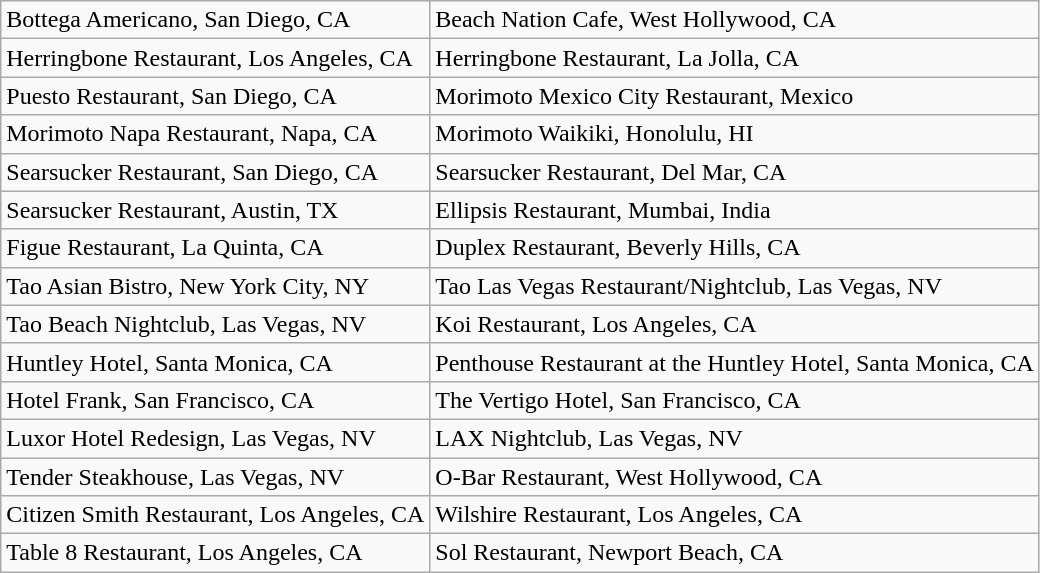<table class="wikitable">
<tr>
<td>Bottega Americano, San Diego, CA</td>
<td>Beach Nation Cafe, West Hollywood, CA</td>
</tr>
<tr>
<td>Herringbone Restaurant, Los Angeles, CA</td>
<td>Herringbone Restaurant, La Jolla, CA</td>
</tr>
<tr>
<td>Puesto Restaurant, San Diego, CA</td>
<td>Morimoto Mexico City Restaurant, Mexico</td>
</tr>
<tr>
<td>Morimoto Napa Restaurant, Napa, CA</td>
<td>Morimoto Waikiki, Honolulu, HI</td>
</tr>
<tr>
<td>Searsucker Restaurant, San Diego, CA</td>
<td>Searsucker Restaurant, Del Mar, CA</td>
</tr>
<tr>
<td>Searsucker Restaurant, Austin, TX</td>
<td>Ellipsis Restaurant, Mumbai, India</td>
</tr>
<tr>
<td>Figue Restaurant, La Quinta, CA</td>
<td>Duplex Restaurant, Beverly Hills, CA</td>
</tr>
<tr>
<td>Tao Asian Bistro, New York City, NY</td>
<td>Tao Las Vegas Restaurant/Nightclub, Las Vegas, NV</td>
</tr>
<tr>
<td>Tao Beach Nightclub, Las Vegas, NV</td>
<td>Koi Restaurant, Los Angeles, CA</td>
</tr>
<tr>
<td>Huntley Hotel, Santa Monica, CA</td>
<td>Penthouse Restaurant at the Huntley Hotel, Santa Monica, CA</td>
</tr>
<tr>
<td>Hotel Frank, San Francisco, CA</td>
<td>The Vertigo Hotel, San Francisco, CA</td>
</tr>
<tr>
<td>Luxor Hotel Redesign, Las Vegas, NV</td>
<td>LAX Nightclub, Las Vegas, NV</td>
</tr>
<tr>
<td>Tender Steakhouse, Las Vegas, NV</td>
<td>O-Bar Restaurant, West Hollywood, CA</td>
</tr>
<tr>
<td>Citizen Smith Restaurant, Los Angeles, CA</td>
<td>Wilshire Restaurant, Los Angeles, CA</td>
</tr>
<tr>
<td>Table 8 Restaurant, Los Angeles, CA</td>
<td>Sol Restaurant, Newport Beach, CA</td>
</tr>
</table>
